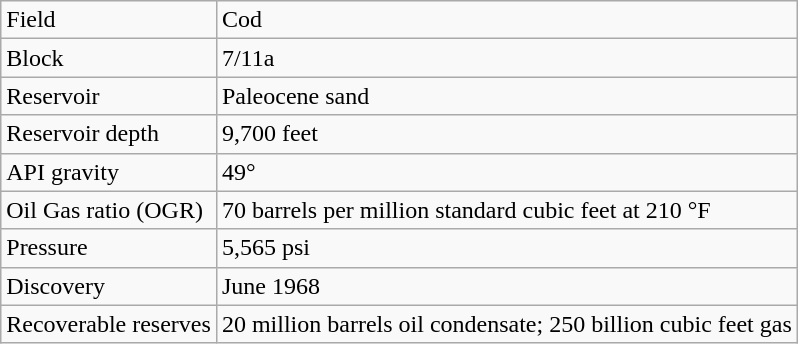<table class="wikitable">
<tr>
<td>Field</td>
<td>Cod</td>
</tr>
<tr>
<td>Block</td>
<td>7/11a</td>
</tr>
<tr>
<td>Reservoir</td>
<td>Paleocene sand</td>
</tr>
<tr>
<td>Reservoir depth</td>
<td>9,700 feet</td>
</tr>
<tr>
<td>API gravity</td>
<td>49°</td>
</tr>
<tr>
<td>Oil Gas ratio (OGR)</td>
<td>70 barrels per million standard cubic feet at 210 °F</td>
</tr>
<tr>
<td>Pressure</td>
<td>5,565 psi</td>
</tr>
<tr>
<td>Discovery</td>
<td>June 1968</td>
</tr>
<tr>
<td>Recoverable reserves</td>
<td>20 million barrels oil condensate; 250 billion cubic feet gas</td>
</tr>
</table>
